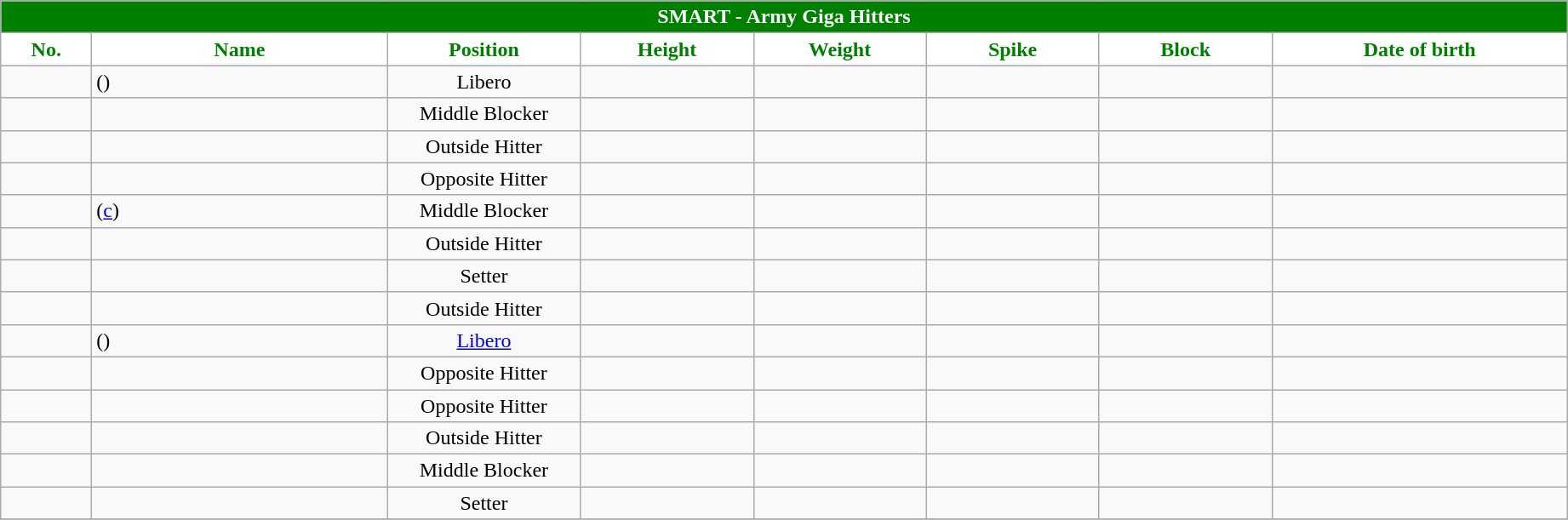<table class="wikitable collapsible autocollapse"  style="text-align:center;">
<tr>
<th colspan="8" style= "background:green; color: White; text-align: center"><strong>SMART - Army Giga Hitters</strong></th>
</tr>
<tr>
<th style="width:4em;background:white; color:green;">No.</th>
<th style="width:14em;background:white; color:green;">Name</th>
<th style="width:9em;background:white; color:green;">Position</th>
<th style="width:8em;background:white; color:green;">Height</th>
<th style="width:8em;background:white; color:green;">Weight</th>
<th style="width:8em;background:white; color:green;">Spike</th>
<th style="width:8em;background:white; color:green;">Block</th>
<th style="width:14em;background:white; color:green;">Date of birth</th>
</tr>
<tr>
<td></td>
<td align=left>  ()</td>
<td>Libero</td>
<td></td>
<td></td>
<td></td>
<td></td>
<td align=right></td>
</tr>
<tr>
<td></td>
<td align=left> </td>
<td>Middle Blocker</td>
<td></td>
<td></td>
<td></td>
<td></td>
<td align=right></td>
</tr>
<tr>
<td></td>
<td align=left> </td>
<td>Outside Hitter</td>
<td></td>
<td></td>
<td></td>
<td></td>
<td align=right></td>
</tr>
<tr>
<td></td>
<td align=left> </td>
<td>Opposite Hitter</td>
<td></td>
<td></td>
<td></td>
<td></td>
<td align=right></td>
</tr>
<tr>
<td></td>
<td align=left>  (<a href='#'>c</a>)</td>
<td>Middle Blocker</td>
<td></td>
<td></td>
<td></td>
<td></td>
<td align=right></td>
</tr>
<tr>
<td></td>
<td align=left> </td>
<td>Outside Hitter</td>
<td></td>
<td></td>
<td></td>
<td></td>
<td align=right></td>
</tr>
<tr>
<td></td>
<td align=left> </td>
<td>Setter</td>
<td></td>
<td></td>
<td></td>
<td></td>
<td align=right></td>
</tr>
<tr>
<td></td>
<td align=left> </td>
<td>Outside Hitter</td>
<td></td>
<td></td>
<td></td>
<td></td>
<td align=right></td>
</tr>
<tr>
<td></td>
<td align=left>  ()</td>
<td><a href='#'>Libero</a></td>
<td></td>
<td></td>
<td></td>
<td></td>
<td align=right></td>
</tr>
<tr>
<td></td>
<td align=left> </td>
<td>Opposite Hitter</td>
<td></td>
<td></td>
<td></td>
<td></td>
<td align=right></td>
</tr>
<tr>
<td></td>
<td align=left> </td>
<td>Opposite Hitter</td>
<td></td>
<td></td>
<td></td>
<td></td>
<td align=right></td>
</tr>
<tr>
<td></td>
<td align=left> </td>
<td>Outside Hitter</td>
<td></td>
<td></td>
<td></td>
<td></td>
<td align=right></td>
</tr>
<tr>
<td></td>
<td align=left> </td>
<td>Middle Blocker</td>
<td></td>
<td></td>
<td></td>
<td></td>
<td align=right></td>
</tr>
<tr>
<td></td>
<td align=left> </td>
<td>Setter</td>
<td></td>
<td></td>
<td></td>
<td></td>
<td align=right></td>
</tr>
<tr>
</tr>
</table>
